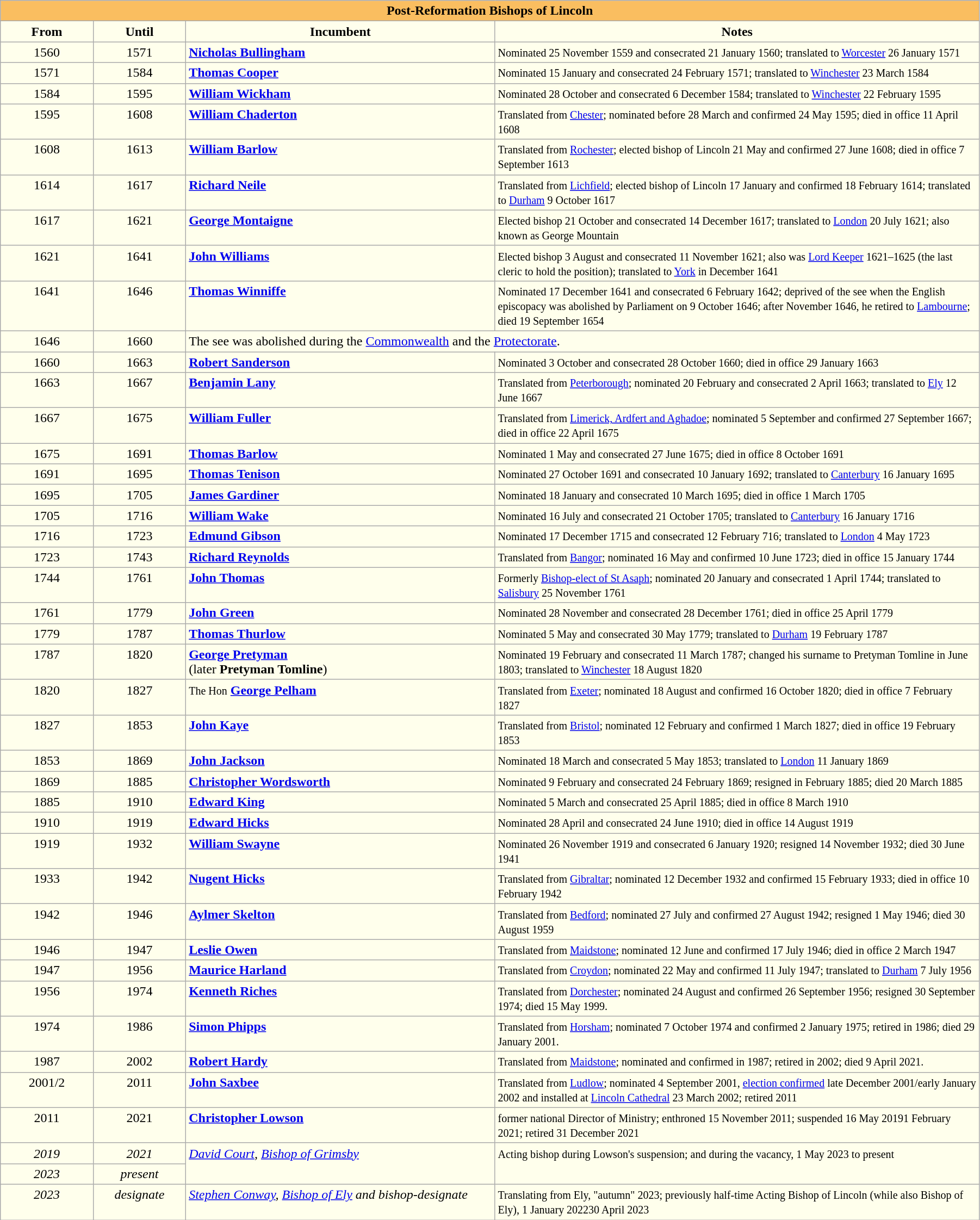<table class="wikitable" border="1" style="width:95%">
<tr>
<th style="background-color:#FABE60" colspan="4">Post-Reformation Bishops of Lincoln </th>
</tr>
<tr align=center>
<th style="background-color:#ffffec" width="9%">From</th>
<th style="background-color:#ffffec" width="9%">Until</th>
<th style="background-color:#ffffec" width="30%">Incumbent</th>
<th style="background-color:#ffffec" width="47%">Notes</th>
</tr>
<tr valign=top bgcolor="#ffffec">
<td align=center>1560</td>
<td align=center>1571</td>
<td><strong><a href='#'>Nicholas Bullingham</a></strong></td>
<td><small>Nominated 25 November 1559 and consecrated 21 January 1560; translated to <a href='#'>Worcester</a> 26 January 1571</small></td>
</tr>
<tr valign=top bgcolor="#ffffec">
<td align=center>1571</td>
<td align=center>1584</td>
<td><strong><a href='#'>Thomas Cooper</a></strong></td>
<td><small>Nominated 15 January and consecrated 24 February 1571; translated to <a href='#'>Winchester</a> 23 March 1584</small></td>
</tr>
<tr valign=top bgcolor="#ffffec">
<td align=center>1584</td>
<td align=center>1595</td>
<td><strong><a href='#'>William Wickham</a></strong></td>
<td><small>Nominated 28 October and consecrated 6 December 1584; translated to <a href='#'>Winchester</a> 22 February 1595</small></td>
</tr>
<tr valign=top bgcolor="#ffffec">
<td align=center>1595</td>
<td align=center>1608</td>
<td> <strong><a href='#'>William Chaderton</a></strong></td>
<td><small>Translated from <a href='#'>Chester</a>; nominated before 28 March and confirmed 24 May 1595; died in office 11 April 1608</small></td>
</tr>
<tr valign=top bgcolor="#ffffec">
<td align=center>1608</td>
<td align=center>1613</td>
<td><strong><a href='#'>William Barlow</a></strong></td>
<td><small>Translated from <a href='#'>Rochester</a>; elected bishop of Lincoln 21 May and confirmed 27 June 1608; died in office 7 September 1613</small></td>
</tr>
<tr valign=top bgcolor="#ffffec">
<td align=center>1614</td>
<td align=center>1617</td>
<td> <strong><a href='#'>Richard Neile</a></strong></td>
<td><small>Translated from <a href='#'>Lichfield</a>; elected bishop of Lincoln 17 January and confirmed 18 February 1614; translated to <a href='#'>Durham</a> 9 October 1617</small></td>
</tr>
<tr valign=top bgcolor="#ffffec">
<td align=center>1617</td>
<td align=center>1621</td>
<td> <strong><a href='#'>George Montaigne</a></strong></td>
<td><small>Elected bishop 21 October and consecrated 14 December 1617; translated to <a href='#'>London</a> 20 July 1621; also known as George Mountain</small></td>
</tr>
<tr valign=top bgcolor="#ffffec">
<td align=center>1621</td>
<td align=center>1641</td>
<td> <strong><a href='#'>John Williams</a></strong></td>
<td><small>Elected bishop 3 August and consecrated 11 November 1621; also was <a href='#'>Lord Keeper</a> 1621–1625 (the last cleric to hold the position); translated to <a href='#'>York</a> in December 1641</small></td>
</tr>
<tr valign=top bgcolor="#ffffec">
<td align=center>1641</td>
<td align=center>1646</td>
<td><strong><a href='#'>Thomas Winniffe</a></strong></td>
<td><small>Nominated 17 December 1641 and consecrated 6 February 1642; deprived of the see when the English episcopacy was abolished by Parliament on 9 October 1646; after November 1646, he retired to <a href='#'>Lambourne</a>; died 19 September 1654</small></td>
</tr>
<tr valign=top bgcolor="#ffffec">
<td align=center>1646</td>
<td align=center>1660</td>
<td colspan=2>The see was abolished during the <a href='#'>Commonwealth</a> and the <a href='#'>Protectorate</a>.</td>
</tr>
<tr valign=top bgcolor="#ffffec">
<td align=center>1660</td>
<td align=center>1663</td>
<td> <strong><a href='#'>Robert Sanderson</a></strong></td>
<td><small>Nominated 3 October and consecrated 28 October 1660; died in office 29 January 1663</small></td>
</tr>
<tr valign=top bgcolor="#ffffec">
<td align=center>1663</td>
<td align=center>1667</td>
<td> <strong><a href='#'>Benjamin Lany</a></strong></td>
<td><small>Translated from <a href='#'>Peterborough</a>; nominated 20 February and consecrated 2 April 1663; translated to <a href='#'>Ely</a> 12 June 1667</small></td>
</tr>
<tr valign=top bgcolor="#ffffec">
<td align=center>1667</td>
<td align=center>1675</td>
<td><strong><a href='#'>William Fuller</a></strong></td>
<td><small>Translated from <a href='#'>Limerick, Ardfert and Aghadoe</a>; nominated 5 September and confirmed 27 September 1667; died in office 22 April 1675</small></td>
</tr>
<tr valign=top bgcolor="#ffffec">
<td align=center>1675</td>
<td align=center>1691</td>
<td> <strong><a href='#'>Thomas Barlow</a></strong></td>
<td><small>Nominated 1 May and consecrated 27 June 1675; died in office 8 October 1691</small></td>
</tr>
<tr valign=top bgcolor="#ffffec">
<td align=center>1691</td>
<td align=center>1695</td>
<td> <strong><a href='#'>Thomas Tenison</a></strong></td>
<td><small>Nominated 27 October 1691 and consecrated 10 January 1692; translated to <a href='#'>Canterbury</a> 16 January 1695</small></td>
</tr>
<tr valign=top bgcolor="#ffffec">
<td align=center>1695</td>
<td align=center>1705</td>
<td> <strong><a href='#'>James Gardiner</a></strong></td>
<td><small>Nominated 18 January and consecrated 10 March 1695; died in office 1 March 1705</small></td>
</tr>
<tr valign=top bgcolor="#ffffec">
<td align=center>1705</td>
<td align=center>1716</td>
<td> <strong><a href='#'>William Wake</a></strong></td>
<td><small>Nominated 16 July and consecrated 21 October 1705; translated to <a href='#'>Canterbury</a> 16 January 1716</small></td>
</tr>
<tr valign=top bgcolor="#ffffec">
<td align=center>1716</td>
<td align=center>1723</td>
<td> <strong><a href='#'>Edmund Gibson</a></strong></td>
<td><small>Nominated 17 December 1715 and consecrated 12 February 716; translated to <a href='#'>London</a> 4 May 1723</small></td>
</tr>
<tr valign=top bgcolor="#ffffec">
<td align=center>1723</td>
<td align=center>1743</td>
<td><strong><a href='#'>Richard Reynolds</a></strong></td>
<td><small>Translated from <a href='#'>Bangor</a>; nominated 16 May and confirmed 10 June 1723; died in office 15 January 1744</small></td>
</tr>
<tr valign=top bgcolor="#ffffec">
<td align=center>1744</td>
<td align=center>1761</td>
<td> <strong><a href='#'>John Thomas</a></strong></td>
<td><small>Formerly <a href='#'>Bishop-elect of St Asaph</a>; nominated 20 January and consecrated 1 April 1744; translated to <a href='#'>Salisbury</a> 25 November 1761</small></td>
</tr>
<tr valign=top bgcolor="#ffffec">
<td align=center>1761</td>
<td align=center>1779</td>
<td> <strong><a href='#'>John Green</a></strong></td>
<td><small>Nominated 28 November and consecrated 28 December 1761; died in office 25 April 1779</small></td>
</tr>
<tr valign=top bgcolor="#ffffec">
<td align=center>1779</td>
<td align=center>1787</td>
<td> <strong><a href='#'>Thomas Thurlow</a></strong></td>
<td><small>Nominated 5 May and consecrated 30 May 1779; translated to <a href='#'>Durham</a> 19 February 1787</small></td>
</tr>
<tr valign=top bgcolor="#ffffec">
<td align=center>1787</td>
<td align=center>1820</td>
<td> <strong><a href='#'>George Pretyman</a></strong> <br>(later <strong>Pretyman Tomline</strong>)</td>
<td><small>Nominated 19 February and consecrated 11 March 1787; changed his surname to Pretyman Tomline in June 1803; translated to <a href='#'>Winchester</a> 18 August 1820</small></td>
</tr>
<tr valign=top bgcolor="#ffffec">
<td align=center>1820</td>
<td align=center>1827</td>
<td> <small>The Hon</small> <strong><a href='#'>George Pelham</a></strong></td>
<td><small>Translated from <a href='#'>Exeter</a>; nominated 18 August and confirmed 16 October 1820; died in office 7 February 1827</small></td>
</tr>
<tr valign=top bgcolor="#ffffec">
<td align=center>1827</td>
<td align=center>1853</td>
<td> <strong><a href='#'>John Kaye</a></strong></td>
<td><small>Translated from <a href='#'>Bristol</a>; nominated 12 February and confirmed 1 March 1827; died in office 19 February 1853</small></td>
</tr>
<tr valign=top bgcolor="#ffffec">
<td align=center>1853</td>
<td align=center>1869</td>
<td> <strong><a href='#'>John Jackson</a></strong></td>
<td><small>Nominated 18 March and consecrated 5 May 1853; translated to <a href='#'>London</a> 11 January 1869</small></td>
</tr>
<tr valign=top bgcolor="#ffffec">
<td align=center>1869</td>
<td align=center>1885</td>
<td> <strong><a href='#'>Christopher Wordsworth</a></strong></td>
<td><small>Nominated 9 February and consecrated 24 February 1869; resigned in February 1885; died 20 March 1885</small></td>
</tr>
<tr valign=top bgcolor="#ffffec">
<td align=center>1885</td>
<td align=center>1910</td>
<td> <strong><a href='#'>Edward King</a></strong></td>
<td><small>Nominated 5 March and consecrated 25 April 1885; died in office 8 March 1910</small></td>
</tr>
<tr valign=top bgcolor="#ffffec">
<td align=center>1910</td>
<td align=center>1919</td>
<td> <strong><a href='#'>Edward Hicks</a></strong></td>
<td><small>Nominated 28 April and consecrated 24 June 1910; died in office 14 August 1919</small></td>
</tr>
<tr valign=top bgcolor="#ffffec">
<td align=center>1919</td>
<td align=center>1932</td>
<td><strong><a href='#'>William Swayne</a></strong></td>
<td><small>Nominated 26 November 1919 and consecrated 6 January 1920; resigned 14 November 1932; died 30 June 1941</small></td>
</tr>
<tr valign=top bgcolor="#ffffec">
<td align=center>1933</td>
<td align=center>1942</td>
<td><strong><a href='#'>Nugent Hicks</a></strong></td>
<td><small>Translated from <a href='#'>Gibraltar</a>; nominated 12 December 1932 and confirmed 15 February 1933; died in office 10 February 1942</small></td>
</tr>
<tr valign=top bgcolor="#ffffec">
<td align=center>1942</td>
<td align=center>1946</td>
<td><strong><a href='#'>Aylmer Skelton</a></strong></td>
<td><small>Translated from <a href='#'>Bedford</a>; nominated 27 July and confirmed 27 August 1942; resigned 1 May 1946; died 30 August 1959</small></td>
</tr>
<tr valign=top bgcolor="#ffffec">
<td align=center>1946</td>
<td align=center>1947</td>
<td><strong><a href='#'>Leslie Owen</a></strong></td>
<td><small>Translated from <a href='#'>Maidstone</a>; nominated 12 June and confirmed 17 July 1946; died in office 2 March 1947</small></td>
</tr>
<tr valign=top bgcolor="#ffffec">
<td align=center>1947</td>
<td align=center>1956</td>
<td><strong><a href='#'>Maurice Harland</a></strong></td>
<td><small>Translated from <a href='#'>Croydon</a>; nominated 22 May and confirmed 11 July 1947; translated to <a href='#'>Durham</a> 7 July 1956</small></td>
</tr>
<tr valign=top bgcolor="#ffffec">
<td align=center>1956</td>
<td align=center>1974</td>
<td><strong><a href='#'>Kenneth Riches</a></strong></td>
<td><small>Translated from <a href='#'>Dorchester</a>; nominated 24 August and confirmed 26 September 1956; resigned 30 September 1974; died 15 May 1999.</small></td>
</tr>
<tr valign=top bgcolor="#ffffec">
<td align=center>1974</td>
<td align=center>1986</td>
<td><strong><a href='#'>Simon Phipps</a></strong></td>
<td><small>Translated from <a href='#'>Horsham</a>; nominated 7 October 1974 and confirmed 2 January 1975; retired in 1986; died 29 January 2001.</small></td>
</tr>
<tr valign=top bgcolor="#ffffec">
<td align=center>1987</td>
<td align=center>2002</td>
<td><strong><a href='#'>Robert Hardy</a></strong></td>
<td><small>Translated from <a href='#'>Maidstone</a>; nominated and confirmed in 1987; retired in 2002; died 9 April 2021.</small></td>
</tr>
<tr valign=top bgcolor="#ffffec">
<td align=center>2001/2</td>
<td align=center>2011</td>
<td><strong><a href='#'>John Saxbee</a></strong></td>
<td><small>Translated from <a href='#'>Ludlow</a>; nominated 4 September 2001, <a href='#'>election confirmed</a> late December 2001/early January 2002 and installed at <a href='#'>Lincoln Cathedral</a> 23 March 2002; retired 2011</small></td>
</tr>
<tr valign=top bgcolor="#ffffec">
<td align=center>2011</td>
<td align=center>2021</td>
<td> <strong><a href='#'>Christopher Lowson</a></strong></td>
<td><small>former national Director of Ministry; enthroned 15 November 2011; suspended 16 May 20191 February 2021; retired 31 December 2021</small></td>
</tr>
<tr valign=top bgcolor="#ffffec">
<td align=center><em>2019</em></td>
<td align=center><em>2021</em></td>
<td rowspan=2><em><a href='#'>David Court</a>, <a href='#'>Bishop of Grimsby</a></em></td>
<td rowspan=2><small>Acting bishop during Lowson's suspension; and during the vacancy, 1 May 2023 to present</small></td>
</tr>
<tr valign=top bgcolor="#ffffec">
<td align=center><em>2023</em></td>
<td align=center><em>present</em></td>
</tr>
<tr valign=top bgcolor="#ffffec">
<td align=center><em>2023</em></td>
<td align=center><em>designate</em></td>
<td><em><a href='#'>Stephen Conway</a>, <a href='#'>Bishop of Ely</a> and bishop-designate</em></td>
<td><small>Translating from Ely, "autumn" 2023; previously half-time Acting Bishop of Lincoln (while also Bishop of Ely), 1 January 202230 April 2023</small></td>
</tr>
</table>
